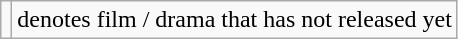<table class="wikitable">
<tr>
<td></td>
<td>denotes film / drama that has not released yet</td>
</tr>
</table>
